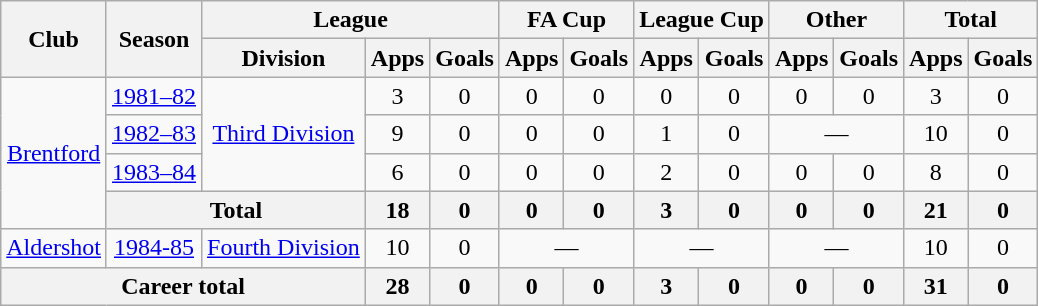<table class="wikitable" style="text-align: center;">
<tr>
<th rowspan="2">Club</th>
<th rowspan="2">Season</th>
<th colspan="3">League</th>
<th colspan="2">FA Cup</th>
<th colspan="2">League Cup</th>
<th colspan="2">Other</th>
<th colspan="2">Total</th>
</tr>
<tr>
<th>Division</th>
<th>Apps</th>
<th>Goals</th>
<th>Apps</th>
<th>Goals</th>
<th>Apps</th>
<th>Goals</th>
<th>Apps</th>
<th>Goals</th>
<th>Apps</th>
<th>Goals</th>
</tr>
<tr>
<td rowspan="4"><a href='#'>Brentford</a></td>
<td><a href='#'>1981–82</a></td>
<td rowspan="3"><a href='#'>Third Division</a></td>
<td>3</td>
<td>0</td>
<td>0</td>
<td>0</td>
<td>0</td>
<td>0</td>
<td>0</td>
<td>0</td>
<td>3</td>
<td>0</td>
</tr>
<tr>
<td><a href='#'>1982–83</a></td>
<td>9</td>
<td>0</td>
<td>0</td>
<td>0</td>
<td>1</td>
<td>0</td>
<td colspan="2">—</td>
<td>10</td>
<td>0</td>
</tr>
<tr>
<td><a href='#'>1983–84</a></td>
<td>6</td>
<td>0</td>
<td>0</td>
<td>0</td>
<td>2</td>
<td>0</td>
<td>0</td>
<td>0</td>
<td>8</td>
<td>0</td>
</tr>
<tr>
<th colspan="2">Total</th>
<th>18</th>
<th>0</th>
<th>0</th>
<th>0</th>
<th>3</th>
<th>0</th>
<th>0</th>
<th>0</th>
<th>21</th>
<th>0</th>
</tr>
<tr>
<td><a href='#'>Aldershot</a></td>
<td><a href='#'>1984-85</a></td>
<td><a href='#'>Fourth Division</a></td>
<td>10</td>
<td>0</td>
<td colspan="2">—</td>
<td colspan="2">—</td>
<td colspan="2">—</td>
<td>10</td>
<td>0</td>
</tr>
<tr>
<th colspan="3">Career total</th>
<th>28</th>
<th>0</th>
<th>0</th>
<th>0</th>
<th>3</th>
<th>0</th>
<th>0</th>
<th>0</th>
<th>31</th>
<th>0</th>
</tr>
</table>
